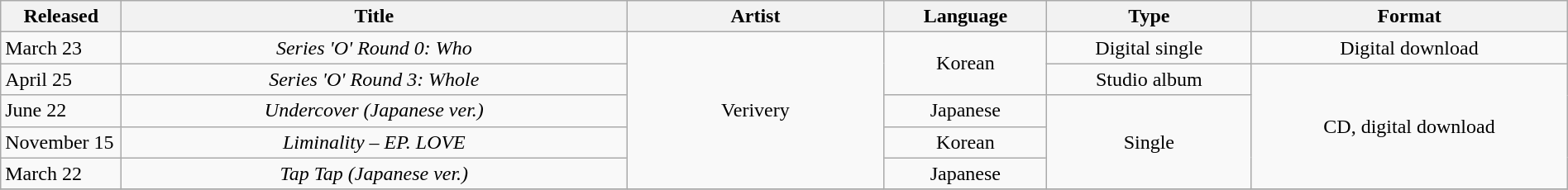<table class="wikitable"  style="width:100%">
<tr>
<th width=90px>Released</th>
<th width=400px>Title</th>
<th width=200px>Artist</th>
<th>Language</th>
<th>Type</th>
<th>Format</th>
</tr>
<tr>
<td>March 23</td>
<td align="center"><em>Series 'O' Round 0: Who</em></td>
<td align="center" rowspan="5">Verivery</td>
<td align="center" rowspan="2">Korean</td>
<td align="center">Digital single</td>
<td align="center">Digital download</td>
</tr>
<tr>
<td>April 25</td>
<td align="center"><em>Series 'O' Round 3: Whole</em></td>
<td align="center">Studio album</td>
<td align="center" rowspan="4">CD, digital download</td>
</tr>
<tr>
<td>June 22</td>
<td align="center"><em>Undercover (Japanese ver.)</em></td>
<td align="center">Japanese</td>
<td align="center" rowspan="3">Single</td>
</tr>
<tr>
<td>November 15</td>
<td align="center"><em>Liminality – EP. LOVE</em></td>
<td align="center">Korean</td>
</tr>
<tr>
<td>March 22</td>
<td align="center"><em>Tap Tap (Japanese ver.)</em></td>
<td align="center">Japanese</td>
</tr>
<tr>
</tr>
</table>
